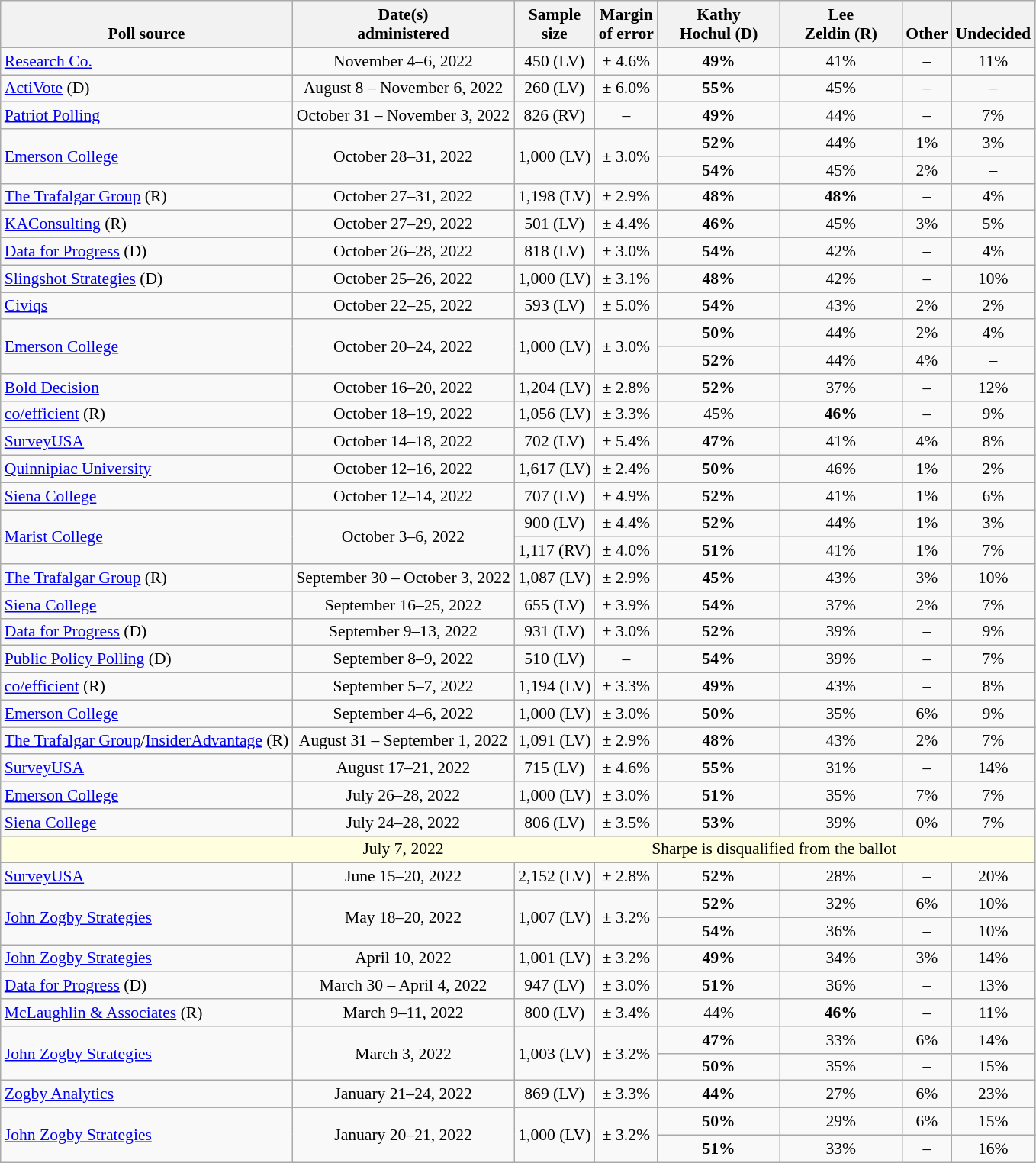<table class="wikitable" style="font-size:90%;text-align:center;">
<tr valign=bottom>
<th>Poll source</th>
<th>Date(s)<br>administered</th>
<th>Sample<br>size</th>
<th>Margin<br>of error</th>
<th style="width:100px;">Kathy<br>Hochul (D)</th>
<th style="width:100px;">Lee<br>Zeldin (R)</th>
<th>Other</th>
<th>Undecided</th>
</tr>
<tr>
<td style="text-align:left;"><a href='#'>Research Co.</a></td>
<td>November 4–6, 2022</td>
<td>450 (LV)</td>
<td>± 4.6%</td>
<td><strong>49%</strong></td>
<td>41%</td>
<td>–</td>
<td>11%</td>
</tr>
<tr>
<td style="text-align:left;"><a href='#'>ActiVote</a> (D)</td>
<td>August 8 – November 6, 2022</td>
<td>260 (LV)</td>
<td>± 6.0%</td>
<td><strong>55%</strong></td>
<td>45%</td>
<td>–</td>
<td>–</td>
</tr>
<tr>
<td style="text-align:left;"><a href='#'>Patriot Polling</a></td>
<td>October 31 – November 3, 2022</td>
<td>826 (RV)</td>
<td>–</td>
<td><strong>49%</strong></td>
<td>44%</td>
<td>–</td>
<td>7%</td>
</tr>
<tr>
<td style="text-align:left;" rowspan="2"><a href='#'>Emerson College</a></td>
<td rowspan="2">October 28–31, 2022</td>
<td rowspan="2">1,000 (LV)</td>
<td rowspan="2">± 3.0%</td>
<td><strong>52%</strong></td>
<td>44%</td>
<td>1%</td>
<td>3%</td>
</tr>
<tr>
<td><strong>54%</strong></td>
<td>45%</td>
<td>2%</td>
<td>–</td>
</tr>
<tr>
<td style="text-align:left;"><a href='#'>The Trafalgar Group</a> (R)</td>
<td>October 27–31, 2022</td>
<td>1,198 (LV)</td>
<td>± 2.9%</td>
<td><strong>48%</strong></td>
<td><strong>48%</strong></td>
<td>–</td>
<td>4%</td>
</tr>
<tr>
<td style="text-align:left;"><a href='#'>KAConsulting</a> (R)</td>
<td>October 27–29, 2022</td>
<td>501 (LV)</td>
<td>± 4.4%</td>
<td><strong>46%</strong></td>
<td>45%</td>
<td>3%</td>
<td>5%</td>
</tr>
<tr>
<td style="text-align:left;"><a href='#'>Data for Progress</a> (D)</td>
<td>October 26–28, 2022</td>
<td>818 (LV)</td>
<td>± 3.0%</td>
<td><strong>54%</strong></td>
<td>42%</td>
<td>–</td>
<td>4%</td>
</tr>
<tr>
<td style="text-align:left;"><a href='#'>Slingshot Strategies</a> (D)</td>
<td>October 25–26, 2022</td>
<td>1,000 (LV)</td>
<td>± 3.1%</td>
<td><strong>48%</strong></td>
<td>42%</td>
<td>–</td>
<td>10%</td>
</tr>
<tr>
<td style="text-align:left;"><a href='#'>Civiqs</a></td>
<td>October 22–25, 2022</td>
<td>593 (LV)</td>
<td>± 5.0%</td>
<td><strong>54%</strong></td>
<td>43%</td>
<td>2%</td>
<td>2%</td>
</tr>
<tr>
<td style="text-align:left;" rowspan="2"><a href='#'>Emerson College</a></td>
<td rowspan="2">October 20–24, 2022</td>
<td rowspan="2">1,000 (LV)</td>
<td rowspan="2">± 3.0%</td>
<td><strong>50%</strong></td>
<td>44%</td>
<td>2%</td>
<td>4%</td>
</tr>
<tr>
<td><strong>52%</strong></td>
<td>44%</td>
<td>4%</td>
<td>–</td>
</tr>
<tr>
<td style="text-align:left;"><a href='#'>Bold Decision</a></td>
<td>October 16–20, 2022</td>
<td>1,204 (LV)</td>
<td>± 2.8%</td>
<td><strong>52%</strong></td>
<td>37%</td>
<td>–</td>
<td>12%</td>
</tr>
<tr>
<td style="text-align:left;"><a href='#'>co/efficient</a> (R)</td>
<td>October 18–19, 2022</td>
<td>1,056 (LV)</td>
<td>± 3.3%</td>
<td>45%</td>
<td><strong>46%</strong></td>
<td>–</td>
<td>9%</td>
</tr>
<tr>
<td style="text-align:left;"><a href='#'>SurveyUSA</a></td>
<td>October 14–18, 2022</td>
<td>702 (LV)</td>
<td>± 5.4%</td>
<td><strong>47%</strong></td>
<td>41%</td>
<td>4%</td>
<td>8%</td>
</tr>
<tr>
<td style="text-align:left;"><a href='#'>Quinnipiac University</a></td>
<td>October 12–16, 2022</td>
<td>1,617 (LV)</td>
<td>± 2.4%</td>
<td><strong>50%</strong></td>
<td>46%</td>
<td>1%</td>
<td>2%</td>
</tr>
<tr>
<td style="text-align:left;"><a href='#'>Siena College</a></td>
<td>October 12–14, 2022</td>
<td>707 (LV)</td>
<td>± 4.9%</td>
<td><strong>52%</strong></td>
<td>41%</td>
<td>1%</td>
<td>6%</td>
</tr>
<tr>
<td style="text-align:left;" rowspan="2"><a href='#'>Marist College</a></td>
<td rowspan="2">October 3–6, 2022</td>
<td>900 (LV)</td>
<td>± 4.4%</td>
<td><strong>52%</strong></td>
<td>44%</td>
<td>1%</td>
<td>3%</td>
</tr>
<tr>
<td>1,117 (RV)</td>
<td>± 4.0%</td>
<td><strong>51%</strong></td>
<td>41%</td>
<td>1%</td>
<td>7%</td>
</tr>
<tr>
<td style="text-align:left;"><a href='#'>The Trafalgar Group</a> (R)</td>
<td>September 30 – October 3, 2022</td>
<td>1,087 (LV)</td>
<td>± 2.9%</td>
<td><strong>45%</strong></td>
<td>43%</td>
<td>3%</td>
<td>10%</td>
</tr>
<tr>
<td style="text-align:left;"><a href='#'>Siena College</a></td>
<td>September 16–25, 2022</td>
<td>655 (LV)</td>
<td>± 3.9%</td>
<td><strong>54%</strong></td>
<td>37%</td>
<td>2%</td>
<td>7%</td>
</tr>
<tr>
<td style="text-align:left;"><a href='#'>Data for Progress</a> (D)</td>
<td>September 9–13, 2022</td>
<td>931 (LV)</td>
<td>± 3.0%</td>
<td><strong>52%</strong></td>
<td>39%</td>
<td>–</td>
<td>9%</td>
</tr>
<tr>
<td style="text-align:left;"><a href='#'>Public Policy Polling</a> (D)</td>
<td>September 8–9, 2022</td>
<td>510 (LV)</td>
<td>–</td>
<td><strong>54%</strong></td>
<td>39%</td>
<td>–</td>
<td>7%</td>
</tr>
<tr>
<td style="text-align:left;"><a href='#'>co/efficient</a> (R)</td>
<td>September 5–7, 2022</td>
<td>1,194 (LV)</td>
<td>± 3.3%</td>
<td><strong>49%</strong></td>
<td>43%</td>
<td>–</td>
<td>8%</td>
</tr>
<tr>
<td style="text-align:left;"><a href='#'>Emerson College</a></td>
<td>September 4–6, 2022</td>
<td>1,000 (LV)</td>
<td>± 3.0%</td>
<td><strong>50%</strong></td>
<td>35%</td>
<td>6%</td>
<td>9%</td>
</tr>
<tr>
<td style="text-align:left;"><a href='#'>The Trafalgar Group</a>/<a href='#'>InsiderAdvantage</a> (R)</td>
<td>August 31 – September 1, 2022</td>
<td>1,091 (LV)</td>
<td>± 2.9%</td>
<td><strong>48%</strong></td>
<td>43%</td>
<td>2%</td>
<td>7%</td>
</tr>
<tr>
<td style="text-align:left;"><a href='#'>SurveyUSA</a></td>
<td>August 17–21, 2022</td>
<td>715 (LV)</td>
<td>± 4.6%</td>
<td><strong>55%</strong></td>
<td>31%</td>
<td>–</td>
<td>14%</td>
</tr>
<tr>
<td style="text-align:left;"><a href='#'>Emerson College</a></td>
<td>July 26–28, 2022</td>
<td>1,000 (LV)</td>
<td>± 3.0%</td>
<td><strong>51%</strong></td>
<td>35%</td>
<td>7%</td>
<td>7%</td>
</tr>
<tr>
<td style="text-align:left;"><a href='#'>Siena College</a></td>
<td>July 24–28, 2022</td>
<td>806 (LV)</td>
<td>± 3.5%</td>
<td><strong>53%</strong></td>
<td>39%</td>
<td>0%</td>
<td>7%</td>
</tr>
<tr style="background:lightyellow;">
<td style="border-right-style:hidden; background:lightyellow;"></td>
<td style="border-right-style:hidden; ">July 7, 2022</td>
<td colspan="8">Sharpe is disqualified from the ballot</td>
</tr>
<tr>
<td style="text-align:left;"><a href='#'>SurveyUSA</a></td>
<td>June 15–20, 2022</td>
<td>2,152 (LV)</td>
<td>± 2.8%</td>
<td><strong>52%</strong></td>
<td>28%</td>
<td>–</td>
<td>20%</td>
</tr>
<tr>
<td style="text-align:left;" rowspan="2"><a href='#'>John Zogby Strategies</a></td>
<td rowspan="2">May 18–20, 2022</td>
<td rowspan="2">1,007 (LV)</td>
<td rowspan="2">± 3.2%</td>
<td><strong>52%</strong></td>
<td>32%</td>
<td>6%</td>
<td>10%</td>
</tr>
<tr>
<td><strong>54%</strong></td>
<td>36%</td>
<td>–</td>
<td>10%</td>
</tr>
<tr>
<td style="text-align:left;"><a href='#'>John Zogby Strategies</a></td>
<td>April 10, 2022</td>
<td>1,001 (LV)</td>
<td>± 3.2%</td>
<td><strong>49%</strong></td>
<td>34%</td>
<td>3%</td>
<td>14%</td>
</tr>
<tr>
<td style="text-align:left;"><a href='#'>Data for Progress</a> (D)</td>
<td>March 30 – April 4, 2022</td>
<td>947 (LV)</td>
<td>± 3.0%</td>
<td><strong>51%</strong></td>
<td>36%</td>
<td>–</td>
<td>13%</td>
</tr>
<tr>
<td style="text-align:left;"><a href='#'>McLaughlin & Associates</a> (R)</td>
<td>March 9–11, 2022</td>
<td>800 (LV)</td>
<td>± 3.4%</td>
<td>44%</td>
<td><strong>46%</strong></td>
<td>–</td>
<td>11%</td>
</tr>
<tr>
<td style="text-align:left;" rowspan="2"><a href='#'>John Zogby Strategies</a></td>
<td rowspan="2">March 3, 2022</td>
<td rowspan="2">1,003 (LV)</td>
<td rowspan="2">± 3.2%</td>
<td><strong>47%</strong></td>
<td>33%</td>
<td>6%</td>
<td>14%</td>
</tr>
<tr>
<td><strong>50%</strong></td>
<td>35%</td>
<td>–</td>
<td>15%</td>
</tr>
<tr>
<td style="text-align:left;"><a href='#'>Zogby Analytics</a></td>
<td>January 21–24, 2022</td>
<td>869 (LV)</td>
<td>± 3.3%</td>
<td><strong>44%</strong></td>
<td>27%</td>
<td>6%</td>
<td>23%</td>
</tr>
<tr>
<td style="text-align:left;" rowspan="2"><a href='#'>John Zogby Strategies</a></td>
<td rowspan="2">January 20–21, 2022</td>
<td rowspan="2">1,000 (LV)</td>
<td rowspan="2">± 3.2%</td>
<td><strong>50%</strong></td>
<td>29%</td>
<td>6%</td>
<td>15%</td>
</tr>
<tr>
<td><strong>51%</strong></td>
<td>33%</td>
<td>–</td>
<td>16%</td>
</tr>
</table>
